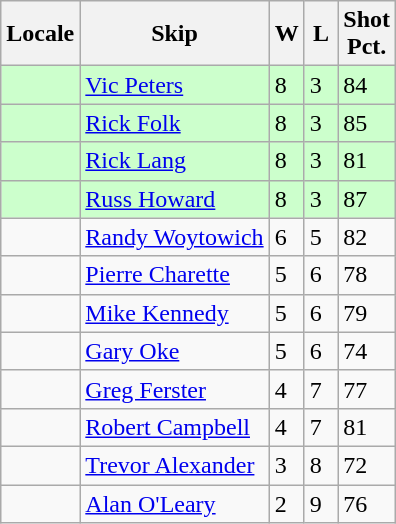<table class="wikitable">
<tr>
<th>Locale</th>
<th>Skip</th>
<th width=15>W</th>
<th width=15>L</th>
<th>Shot<br>Pct.</th>
</tr>
<tr bgcolor=#ccffcc>
<td></td>
<td><a href='#'>Vic Peters</a></td>
<td>8</td>
<td>3</td>
<td>84</td>
</tr>
<tr bgcolor=#ccffcc>
<td></td>
<td><a href='#'>Rick Folk</a></td>
<td>8</td>
<td>3</td>
<td>85</td>
</tr>
<tr bgcolor=#ccffcc>
<td></td>
<td><a href='#'>Rick Lang</a></td>
<td>8</td>
<td>3</td>
<td>81</td>
</tr>
<tr bgcolor=#ccffcc>
<td></td>
<td><a href='#'>Russ Howard</a></td>
<td>8</td>
<td>3</td>
<td>87</td>
</tr>
<tr>
<td></td>
<td><a href='#'>Randy Woytowich</a></td>
<td>6</td>
<td>5</td>
<td>82</td>
</tr>
<tr>
<td></td>
<td><a href='#'>Pierre Charette</a></td>
<td>5</td>
<td>6</td>
<td>78</td>
</tr>
<tr>
<td></td>
<td><a href='#'>Mike Kennedy</a></td>
<td>5</td>
<td>6</td>
<td>79</td>
</tr>
<tr>
<td></td>
<td><a href='#'>Gary Oke</a></td>
<td>5</td>
<td>6</td>
<td>74</td>
</tr>
<tr>
<td></td>
<td><a href='#'>Greg Ferster</a></td>
<td>4</td>
<td>7</td>
<td>77</td>
</tr>
<tr>
<td></td>
<td><a href='#'>Robert Campbell</a></td>
<td>4</td>
<td>7</td>
<td>81</td>
</tr>
<tr>
<td></td>
<td><a href='#'>Trevor Alexander</a></td>
<td>3</td>
<td>8</td>
<td>72</td>
</tr>
<tr>
<td></td>
<td><a href='#'>Alan O'Leary</a></td>
<td>2</td>
<td>9</td>
<td>76</td>
</tr>
</table>
